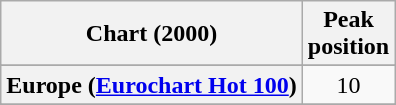<table class="wikitable sortable plainrowheaders" style="text-align:center">
<tr>
<th scope="col">Chart (2000)</th>
<th scope="col">Peak<br>position</th>
</tr>
<tr>
</tr>
<tr>
<th scope="row">Europe (<a href='#'>Eurochart Hot 100</a>)</th>
<td>10</td>
</tr>
<tr>
</tr>
<tr>
</tr>
</table>
